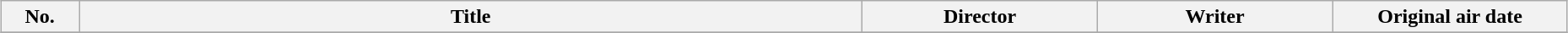<table class="wikitable" style="width: 98%; margin: auto; background: #FFF;">
<tr>
<th style="width: 5%;">No.</th>
<th>Title</th>
<th style="width: 15%;">Director</th>
<th style="width: 15%;">Writer</th>
<th style="width: 15%;">Original air date</th>
</tr>
<tr>
</tr>
</table>
